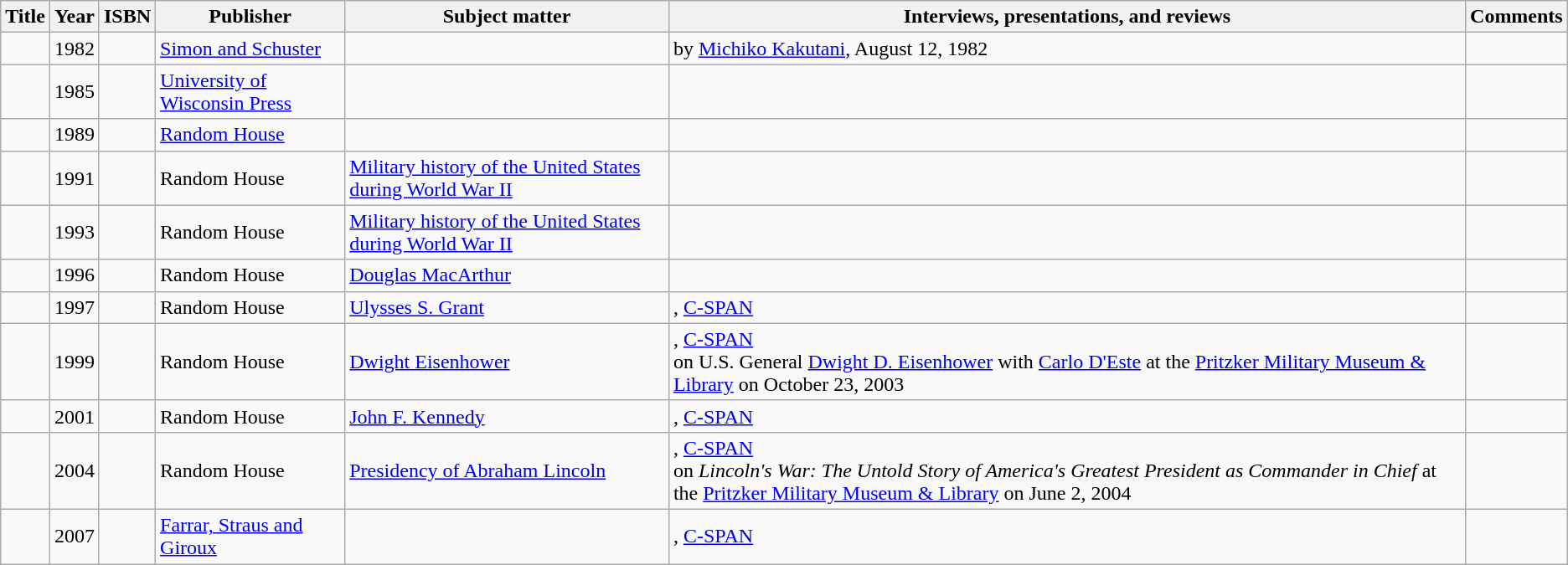<table class="wikitable">
<tr>
<th>Title</th>
<th>Year</th>
<th>ISBN</th>
<th>Publisher</th>
<th>Subject matter</th>
<th>Interviews, presentations, and reviews</th>
<th>Comments</th>
</tr>
<tr>
<td><em></em></td>
<td>1982</td>
<td></td>
<td><a href='#'>Simon and Schuster</a></td>
<td></td>
<td> by <a href='#'>Michiko Kakutani</a>, August 12, 1982</td>
<td></td>
</tr>
<tr>
<td><em></em></td>
<td>1985</td>
<td></td>
<td><a href='#'>University of Wisconsin Press</a></td>
<td></td>
<td></td>
<td></td>
</tr>
<tr>
<td><em></em></td>
<td>1989</td>
<td></td>
<td><a href='#'>Random House</a></td>
<td></td>
<td></td>
<td></td>
</tr>
<tr>
<td><em></em></td>
<td>1991</td>
<td></td>
<td>Random House</td>
<td><a href='#'>Military history of the United States during World War II</a></td>
<td></td>
<td></td>
</tr>
<tr>
<td><em></em></td>
<td>1993</td>
<td></td>
<td>Random House</td>
<td><a href='#'>Military history of the United States during World War II</a></td>
<td></td>
<td></td>
</tr>
<tr>
<td><em></em></td>
<td>1996</td>
<td></td>
<td>Random House</td>
<td><a href='#'>Douglas MacArthur</a></td>
<td></td>
<td></td>
</tr>
<tr>
<td><em></em></td>
<td>1997</td>
<td></td>
<td>Random House</td>
<td><a href='#'>Ulysses S. Grant</a></td>
<td>, <a href='#'>C-SPAN</a></td>
<td></td>
</tr>
<tr>
<td><em></em></td>
<td>1999</td>
<td></td>
<td>Random House</td>
<td><a href='#'>Dwight Eisenhower</a></td>
<td>, <a href='#'>C-SPAN</a><br> on U.S. General <a href='#'>Dwight D. Eisenhower</a> with <a href='#'>Carlo D'Este</a> at the <a href='#'>Pritzker Military Museum & Library</a> on October 23, 2003</td>
<td></td>
</tr>
<tr>
<td><em></em></td>
<td>2001</td>
<td></td>
<td>Random House</td>
<td><a href='#'>John F. Kennedy</a></td>
<td>, <a href='#'>C-SPAN</a></td>
<td></td>
</tr>
<tr>
<td><em></em></td>
<td>2004</td>
<td></td>
<td>Random House</td>
<td><a href='#'>Presidency of Abraham Lincoln</a></td>
<td>, <a href='#'>C-SPAN</a><br> on <em>Lincoln's War: The Untold Story of America's Greatest President as Commander in Chief</em> at the <a href='#'>Pritzker Military Museum & Library</a> on June 2, 2004</td>
<td></td>
</tr>
<tr>
<td><em></em></td>
<td>2007</td>
<td></td>
<td><a href='#'>Farrar, Straus and Giroux</a></td>
<td></td>
<td>, <a href='#'>C-SPAN</a></td>
<td></td>
</tr>
</table>
